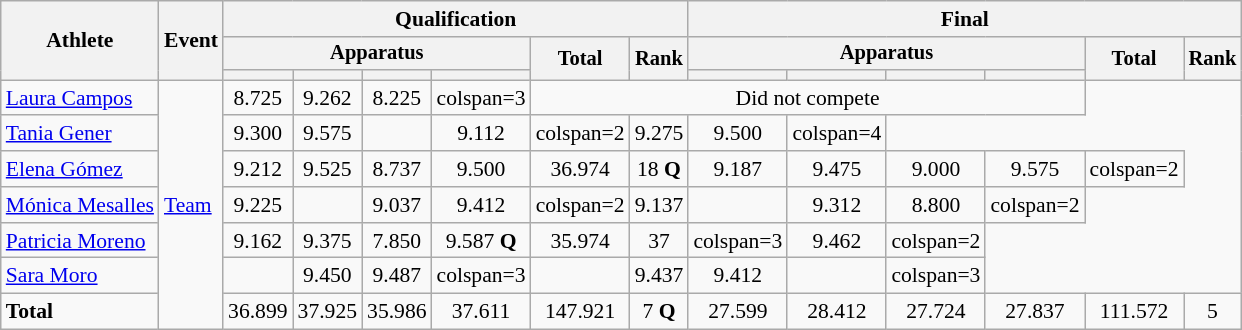<table class="wikitable" style="font-size:90%">
<tr>
<th rowspan=3>Athlete</th>
<th rowspan=3>Event</th>
<th colspan=6>Qualification</th>
<th colspan=6>Final</th>
</tr>
<tr style="font-size:95%">
<th colspan=4>Apparatus</th>
<th rowspan=2>Total</th>
<th rowspan=2>Rank</th>
<th colspan=4>Apparatus</th>
<th rowspan=2>Total</th>
<th rowspan=2>Rank</th>
</tr>
<tr style="font-size:95%">
<th></th>
<th></th>
<th></th>
<th></th>
<th></th>
<th></th>
<th></th>
<th></th>
</tr>
<tr align=center>
<td align=left><a href='#'>Laura Campos</a></td>
<td align=left rowspan=7><a href='#'>Team</a></td>
<td>8.725</td>
<td>9.262</td>
<td>8.225</td>
<td>colspan=3 </td>
<td colspan=6>Did not compete</td>
</tr>
<tr align=center>
<td align=left><a href='#'>Tania Gener</a></td>
<td>9.300</td>
<td>9.575</td>
<td></td>
<td>9.112</td>
<td>colspan=2 </td>
<td>9.275</td>
<td>9.500</td>
<td>colspan=4 </td>
</tr>
<tr align=center>
<td align=left><a href='#'>Elena Gómez</a></td>
<td>9.212</td>
<td>9.525</td>
<td>8.737</td>
<td>9.500</td>
<td>36.974</td>
<td>18 <strong>Q</strong></td>
<td>9.187</td>
<td>9.475</td>
<td>9.000</td>
<td>9.575</td>
<td>colspan=2 </td>
</tr>
<tr align=center>
<td align=left><a href='#'>Mónica Mesalles</a></td>
<td>9.225</td>
<td></td>
<td>9.037</td>
<td>9.412</td>
<td>colspan=2 </td>
<td>9.137</td>
<td></td>
<td>9.312</td>
<td>8.800</td>
<td>colspan=2 </td>
</tr>
<tr align=center>
<td align=left><a href='#'>Patricia Moreno</a></td>
<td>9.162</td>
<td>9.375</td>
<td>7.850</td>
<td>9.587 <strong>Q</strong></td>
<td>35.974</td>
<td>37</td>
<td>colspan=3 </td>
<td>9.462</td>
<td>colspan=2 </td>
</tr>
<tr align=center>
<td align=left><a href='#'>Sara Moro</a></td>
<td></td>
<td>9.450</td>
<td>9.487</td>
<td>colspan=3 </td>
<td></td>
<td>9.437</td>
<td>9.412</td>
<td></td>
<td>colspan=3 </td>
</tr>
<tr align=center>
<td align=left><strong>Total</strong></td>
<td>36.899</td>
<td>37.925</td>
<td>35.986</td>
<td>37.611</td>
<td>147.921</td>
<td>7 <strong>Q</strong></td>
<td>27.599</td>
<td>28.412</td>
<td>27.724</td>
<td>27.837</td>
<td>111.572</td>
<td>5</td>
</tr>
</table>
